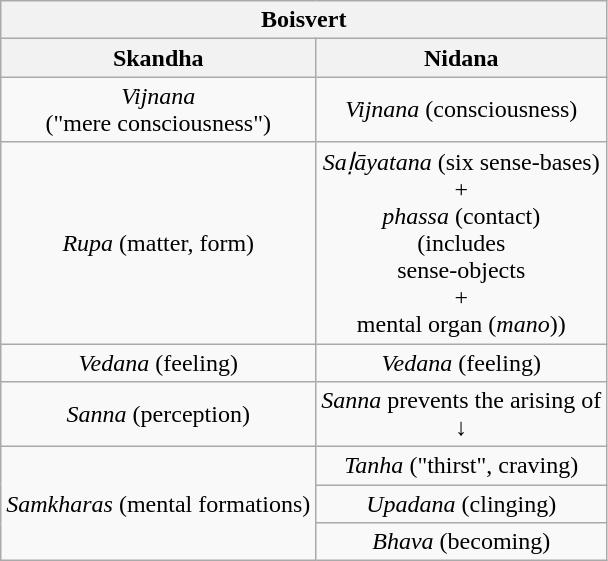<table class="wikitable floatleft mw-collapsible autocollapse" style="text-align:center">
<tr>
<th colspan=2>Boisvert</th>
</tr>
<tr>
<th>Skandha</th>
<th>Nidana</th>
</tr>
<tr>
<td><em>Vijnana</em><br>("mere consciousness")</td>
<td><em>Vijnana</em> (consciousness)</td>
</tr>
<tr>
<td><em>Rupa</em> (matter, form)</td>
<td><em>Saḷāyatana</em> (six sense-bases)<br>+<br><em>phassa</em> (contact)<br>(includes<br>sense-objects<br>+<br>mental organ (<em>mano</em>))</td>
</tr>
<tr>
<td><em>Vedana</em> (feeling)</td>
<td><em>Vedana</em> (feeling)</td>
</tr>
<tr>
<td><em>Sanna</em> (perception)</td>
<td><em>Sanna</em> prevents the arising of<br>↓</td>
</tr>
<tr>
<td rowspan=3><em>Samkharas</em> (mental formations)</td>
<td><em>Tanha</em> ("thirst", craving)</td>
</tr>
<tr>
<td><em>Upadana</em> (clinging)</td>
</tr>
<tr>
<td><em>Bhava</em> (becoming)</td>
</tr>
</table>
